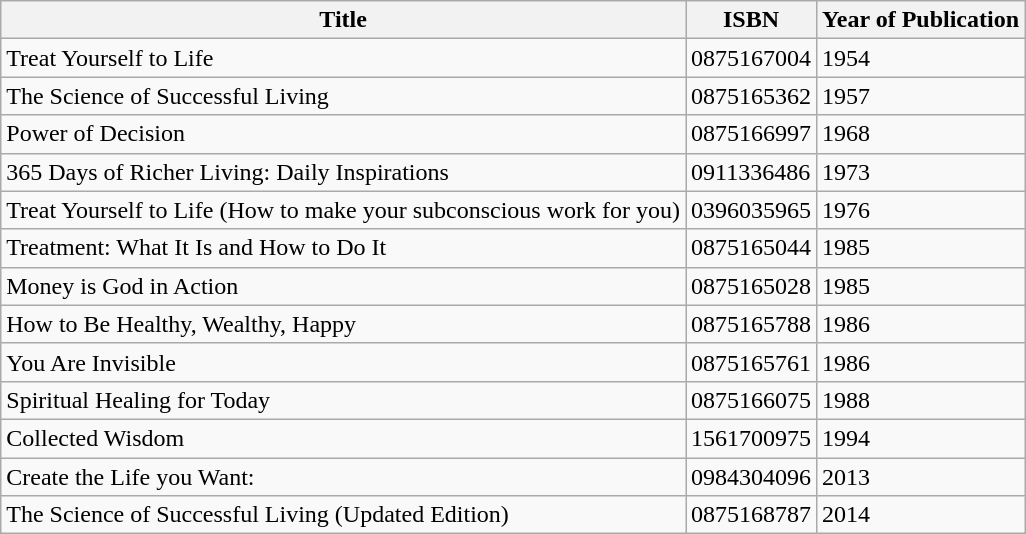<table class="wikitable">
<tr>
<th>Title</th>
<th>ISBN</th>
<th>Year of Publication</th>
</tr>
<tr>
<td>Treat Yourself to Life</td>
<td>0875167004</td>
<td>1954</td>
</tr>
<tr>
<td>The Science of Successful Living</td>
<td>0875165362</td>
<td>1957</td>
</tr>
<tr>
<td>Power of Decision</td>
<td>0875166997</td>
<td>1968</td>
</tr>
<tr>
<td>365 Days  of Richer Living: Daily Inspirations</td>
<td>0911336486</td>
<td>1973</td>
</tr>
<tr>
<td>Treat Yourself to Life (How to make your subconscious work for you)</td>
<td>0396035965</td>
<td>1976</td>
</tr>
<tr>
<td>Treatment: What It Is and How to Do It</td>
<td>0875165044</td>
<td>1985</td>
</tr>
<tr>
<td>Money is God in Action</td>
<td>0875165028</td>
<td>1985</td>
</tr>
<tr>
<td>How to Be Healthy, Wealthy, Happy</td>
<td>0875165788</td>
<td>1986</td>
</tr>
<tr>
<td>You Are Invisible</td>
<td>0875165761</td>
<td>1986</td>
</tr>
<tr>
<td>Spiritual Healing for Today</td>
<td>0875166075</td>
<td>1988</td>
</tr>
<tr>
<td>Collected Wisdom</td>
<td>1561700975</td>
<td>1994</td>
</tr>
<tr>
<td>Create the Life you Want:</td>
<td>0984304096</td>
<td>2013</td>
</tr>
<tr>
<td>The Science of Successful Living (Updated Edition)</td>
<td>0875168787</td>
<td>2014</td>
</tr>
</table>
